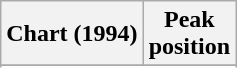<table class="wikitable sortable">
<tr>
<th>Chart (1994)</th>
<th>Peak<br>position</th>
</tr>
<tr>
</tr>
<tr>
</tr>
</table>
